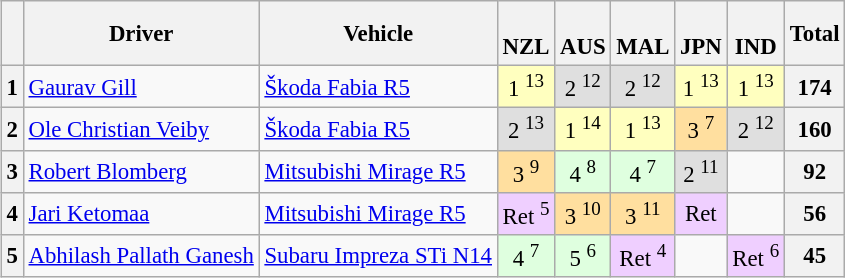<table>
<tr>
<td valign="top"><br><table class="wikitable" style="font-size: 95%; text-align: center;">
<tr>
<th></th>
<th>Driver</th>
<th>Vehicle</th>
<th><br>NZL</th>
<th><br>AUS</th>
<th><br>MAL</th>
<th><br>JPN</th>
<th><br>IND</th>
<th>Total</th>
</tr>
<tr>
<th>1</th>
<td align=left> <a href='#'>Gaurav Gill</a></td>
<td align=left><a href='#'>Škoda Fabia R5</a></td>
<td style="background:#ffffbf;">1 <sup>13</sup></td>
<td style="background:#dfdfdf;">2 <sup>12</sup></td>
<td style="background:#dfdfdf;">2 <sup>12</sup></td>
<td style="background:#ffffbf;">1 <sup>13</sup></td>
<td style="background:#ffffbf;">1 <sup>13</sup></td>
<th>174</th>
</tr>
<tr>
<th>2</th>
<td align=left> <a href='#'>Ole Christian Veiby</a></td>
<td align=left><a href='#'>Škoda Fabia R5</a></td>
<td style="background:#dfdfdf;">2 <sup>13</sup></td>
<td style="background:#ffffbf;">1 <sup>14</sup></td>
<td style="background:#ffffbf;">1 <sup>13</sup></td>
<td style="background:#ffdf9f;">3 <sup>7</sup></td>
<td style="background:#dfdfdf;">2 <sup>12</sup></td>
<th>160</th>
</tr>
<tr>
<th>3</th>
<td align=left> <a href='#'>Robert Blomberg</a></td>
<td align=left><a href='#'>Mitsubishi Mirage R5</a></td>
<td style="background:#ffdf9f;">3 <sup>9</sup></td>
<td style="background:#dfffdf;">4 <sup>8</sup></td>
<td style="background:#dfffdf;">4 <sup>7</sup></td>
<td style="background:#dfdfdf;">2 <sup>11</sup></td>
<td></td>
<th>92</th>
</tr>
<tr>
<th>4</th>
<td align=left> <a href='#'>Jari Ketomaa</a></td>
<td align=left><a href='#'>Mitsubishi Mirage R5</a></td>
<td style="background:#efcfff;">Ret <sup>5</sup></td>
<td style="background:#ffdf9f;">3 <sup>10</sup></td>
<td style="background:#ffdf9f;">3 <sup>11</sup></td>
<td style="background:#efcfff;">Ret</td>
<td></td>
<th>56</th>
</tr>
<tr>
<th>5</th>
<td align=left> <a href='#'>Abhilash Pallath Ganesh</a></td>
<td align=left><a href='#'>Subaru Impreza STi N14</a></td>
<td style="background:#dfffdf;">4 <sup>7</sup></td>
<td style="background:#dfffdf;">5 <sup>6</sup></td>
<td style="background:#efcfff;">Ret <sup>4</sup></td>
<td></td>
<td style="background:#efcfff;">Ret <sup>6</sup></td>
<th>45</th>
</tr>
</table>
</td>
<td><br></td>
</tr>
</table>
